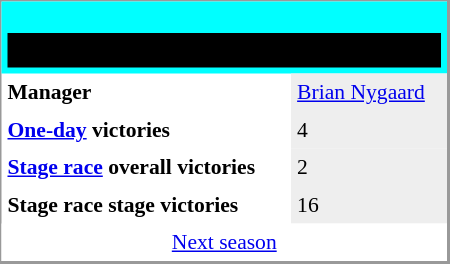<table align="right" cellpadding="4" cellspacing="0" style="margin-left:1em; width:300px; font-size:90%; border:1px solid #999; border-right-width:2px; border-bottom-width:2px; background-color:white;">
<tr>
<th colspan="2" style="background:cyan;"><br><table style="background:black;text-align:center;width:100%;">
<tr>
<td style="text-align:center; background:black; width:100%;"><span> 2011 Leopard Trek season</span></td>
<td padding=15px></td>
</tr>
</table>
</th>
</tr>
<tr>
<td><strong>Manager </strong></td>
<td style="background:#eee;"><a href='#'>Brian Nygaard</a></td>
</tr>
<tr>
<td><strong><a href='#'>One-day</a> victories</strong></td>
<td style="background:#eee;">4</td>
</tr>
<tr>
<td><strong><a href='#'>Stage race</a> overall victories</strong></td>
<td style="background:#eee;">2</td>
</tr>
<tr>
<td><strong>Stage race stage victories</strong></td>
<td style="background:#eee;">16</td>
</tr>
<tr>
<td colspan="2"  style="background:white; text-align:center;"><a href='#'>Next season</a></td>
</tr>
</table>
